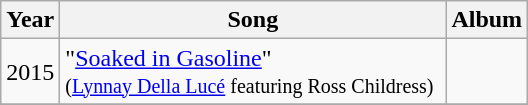<table class="wikitable">
<tr>
<th rowspan="1">Year</th>
<th rowspan="1" width="250">Song</th>
<th rowspan="1">Album</th>
</tr>
<tr>
<td rowspan="1">2015</td>
<td>"<a href='#'>Soaked in Gasoline</a>"<br><small>(<a href='#'>Lynnay Della Lucé</a> featuring Ross Childress)</small></td>
<td></td>
</tr>
<tr>
</tr>
</table>
